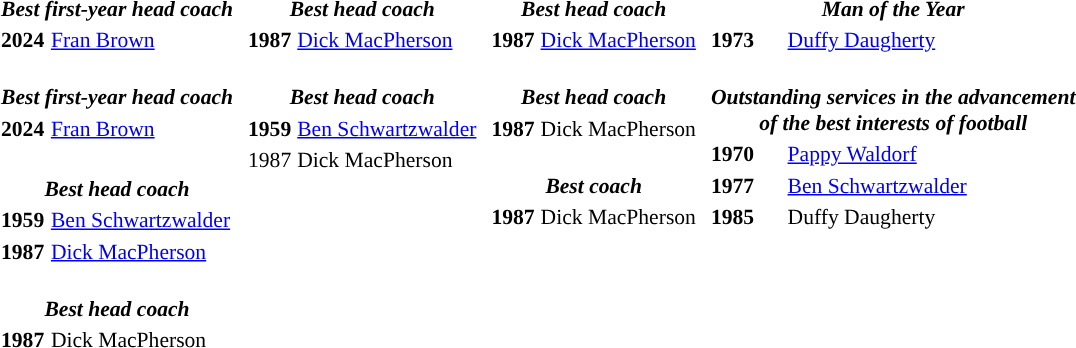<table style="font-size:.9em;">
<tr>
<td valign="top"><br><table>
<tr>
<th colspan="2"><a href='#'></a><br><span><em>Best first-year head coach</em></span></th>
</tr>
<tr>
<td><strong>2024</strong></td>
<td><a href='#'>Fran Brown</a></td>
</tr>
<tr>
<th colspan="2"><a href='#'></a><br><span><em>Best first-year head coach</em></span></th>
</tr>
<tr>
<td><strong>2024</strong></td>
<td><a href='#'>Fran Brown</a></td>
</tr>
<tr>
</tr>
<tr>
<th colspan="2"><a href='#'></a><br><span><em>Best head coach</em></span></th>
</tr>
<tr>
<td><strong>1959</strong></td>
<td><a href='#'>Ben Schwartzwalder</a></td>
</tr>
<tr>
<td><strong>1987</strong></td>
<td><a href='#'>Dick MacPherson</a></td>
</tr>
<tr>
<th colspan="2"><a href='#'></a><br><span><em>Best head coach</em></span></th>
</tr>
<tr>
<td><strong>1987</strong></td>
<td>Dick MacPherson</td>
</tr>
</table>
</td>
<td valign="top"><br><table>
<tr>
<th colspan="2"><a href='#'></a><br><span><em>Best head coach</em></span></th>
</tr>
<tr>
<td><strong>1987</strong></td>
<td><a href='#'>Dick MacPherson</a></td>
</tr>
<tr>
<th colspan="2"><a href='#'></a><br><span><em>Best head coach</em></span></th>
</tr>
<tr>
<td><strong>1959</strong></td>
<td><a href='#'>Ben Schwartzwalder</a></td>
</tr>
<tr>
<td>1987</td>
<td>Dick MacPherson</td>
</tr>
</table>
</td>
<td valign="top"><br><table>
<tr>
<th colspan="2"><a href='#'></a><br><span><em>Best head coach</em></span></th>
</tr>
<tr>
<td><strong>1987</strong></td>
<td><a href='#'>Dick MacPherson</a></td>
</tr>
<tr>
<th colspan="2"><a href='#'></a><br><span><em>Best head coach</em></span></th>
</tr>
<tr>
<td><strong>1987</strong></td>
<td>Dick MacPherson</td>
</tr>
<tr>
<th colspan="2"><a href='#'></a><br><span><em>Best coach</em></span></th>
</tr>
<tr>
<td><strong>1987</strong></td>
<td>Dick MacPherson</td>
</tr>
</table>
</td>
<td valign="top"><br><table>
<tr>
<th colspan="2"><a href='#'></a><br><span><em>Man of the Year</em></span></th>
</tr>
<tr>
<td><strong>1973</strong></td>
<td><a href='#'>Duffy Daugherty</a></td>
</tr>
<tr>
<th colspan="2"><a href='#'></a><br><span><em>Outstanding services in the advancement<br>of the best interests of football</em></span></th>
</tr>
<tr>
<td><strong>1970</strong></td>
<td><a href='#'>Pappy Waldorf</a></td>
</tr>
<tr>
<td><strong>1977</strong></td>
<td><a href='#'>Ben Schwartzwalder</a></td>
</tr>
<tr>
<td><strong>1985</strong></td>
<td>Duffy Daugherty</td>
</tr>
</table>
</td>
</tr>
</table>
